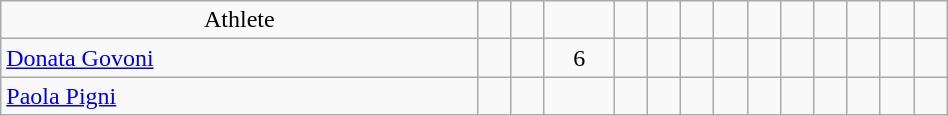<table class="wikitable" style="text-align: center; font-size:100%" width="50%">
<tr>
<td>Athlete</td>
<td></td>
<td></td>
<td></td>
<td></td>
<td></td>
<td></td>
<td></td>
<td></td>
<td></td>
<td></td>
<td></td>
<td></td>
<td></td>
</tr>
<tr>
<td align=left><a href='#'>Donata Govoni</a></td>
<td></td>
<td></td>
<td>6</td>
<td></td>
<td></td>
<td></td>
<td></td>
<td></td>
<td></td>
<td></td>
<td></td>
<td></td>
<td></td>
</tr>
<tr>
<td align=left><a href='#'>Paola Pigni</a></td>
<td></td>
<td></td>
<td></td>
<td></td>
<td></td>
<td></td>
<td></td>
<td></td>
<td></td>
<td></td>
<td></td>
<td></td>
<td></td>
</tr>
</table>
